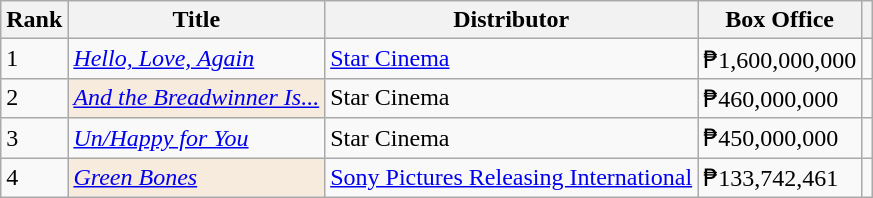<table class="wikitable">
<tr>
<th>Rank</th>
<th>Title</th>
<th>Distributor</th>
<th>Box Office</th>
<th></th>
</tr>
<tr>
<td>1</td>
<td><em><a href='#'>Hello, Love, Again</a></em></td>
<td><a href='#'>Star Cinema</a></td>
<td>₱1,600,000,000</td>
<td></td>
</tr>
<tr>
<td>2</td>
<td style="background:#f7ebdd"><em><a href='#'>And the Breadwinner Is...</a></em> </td>
<td>Star Cinema</td>
<td>₱460,000,000</td>
<td></td>
</tr>
<tr>
<td>3</td>
<td><em><a href='#'>Un/Happy for You</a></em></td>
<td>Star Cinema</td>
<td>₱450,000,000</td>
<td></td>
</tr>
<tr>
<td>4</td>
<td style="background:#f7ebdd"><em><a href='#'>Green Bones</a></em> </td>
<td><a href='#'>Sony Pictures Releasing International</a></td>
<td>₱133,742,461</td>
<td></td>
</tr>
</table>
